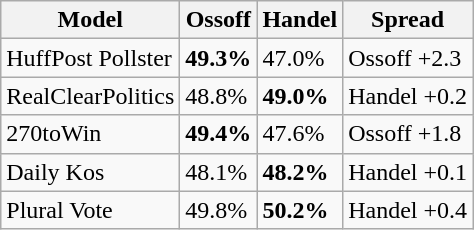<table class="wikitable">
<tr>
<th>Model</th>
<th>Ossoff</th>
<th>Handel</th>
<th>Spread</th>
</tr>
<tr>
<td>HuffPost Pollster</td>
<td><strong>49.3%</strong></td>
<td>47.0%</td>
<td>Ossoff +2.3</td>
</tr>
<tr>
<td>RealClearPolitics</td>
<td>48.8%</td>
<td><strong>49.0%</strong></td>
<td>Handel +0.2</td>
</tr>
<tr>
<td>270toWin</td>
<td><strong>49.4%</strong></td>
<td>47.6%</td>
<td>Ossoff +1.8</td>
</tr>
<tr>
<td>Daily Kos</td>
<td>48.1%</td>
<td><strong>48.2%</strong></td>
<td>Handel +0.1</td>
</tr>
<tr>
<td>Plural Vote</td>
<td>49.8%</td>
<td><strong>50.2%</strong></td>
<td>Handel +0.4</td>
</tr>
</table>
